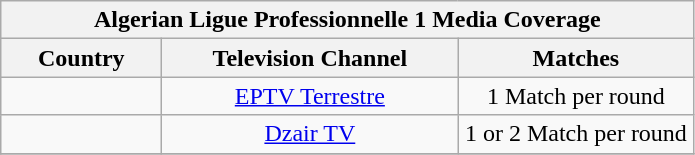<table class="wikitable" align="center">
<tr>
<th colspan=3>Algerian Ligue Professionnelle 1 Media Coverage</th>
</tr>
<tr>
<th style="width:100px;">Country</th>
<th style="width:190px;">Television Channel</th>
<th style="width:150px;">Matches</th>
</tr>
<tr>
<td align=Center></td>
<td align=Center><a href='#'>EPTV Terrestre</a></td>
<td align=Center>1 Match per round</td>
</tr>
<tr>
<td align=Center></td>
<td align=Center><a href='#'>Dzair TV</a></td>
<td align=Center>1 or 2 Match per round</td>
</tr>
<tr>
</tr>
</table>
